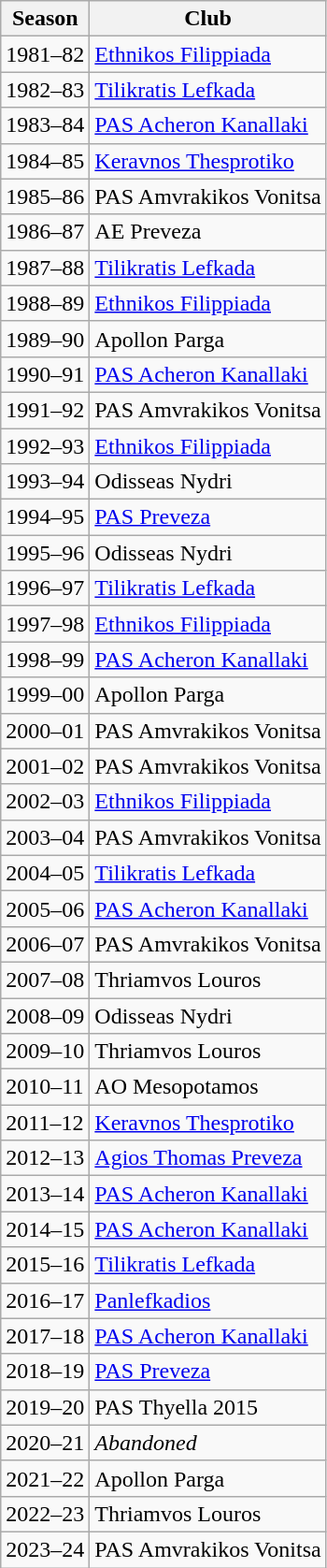<table class="wikitable">
<tr>
<th>Season</th>
<th>Club</th>
</tr>
<tr>
<td>1981–82</td>
<td><a href='#'>Ethnikos Filippiada</a></td>
</tr>
<tr>
<td>1982–83</td>
<td><a href='#'>Tilikratis Lefkada</a></td>
</tr>
<tr>
<td>1983–84</td>
<td><a href='#'>PAS Acheron Kanallaki</a></td>
</tr>
<tr>
<td>1984–85</td>
<td><a href='#'>Keravnos Thesprotiko</a></td>
</tr>
<tr>
<td>1985–86</td>
<td>PAS Amvrakikos Vonitsa</td>
</tr>
<tr>
<td>1986–87</td>
<td>AE Preveza</td>
</tr>
<tr>
<td>1987–88</td>
<td><a href='#'>Tilikratis Lefkada</a></td>
</tr>
<tr>
<td>1988–89</td>
<td><a href='#'>Ethnikos Filippiada</a></td>
</tr>
<tr>
<td>1989–90</td>
<td>Apollon Parga</td>
</tr>
<tr>
<td>1990–91</td>
<td><a href='#'>PAS Acheron Kanallaki</a></td>
</tr>
<tr>
<td>1991–92</td>
<td>PAS Amvrakikos Vonitsa</td>
</tr>
<tr>
<td>1992–93</td>
<td><a href='#'>Ethnikos Filippiada</a></td>
</tr>
<tr>
<td>1993–94</td>
<td>Odisseas Nydri</td>
</tr>
<tr>
<td>1994–95</td>
<td><a href='#'>PAS Preveza</a></td>
</tr>
<tr>
<td>1995–96</td>
<td>Odisseas Nydri</td>
</tr>
<tr>
<td>1996–97</td>
<td><a href='#'>Tilikratis Lefkada</a></td>
</tr>
<tr>
<td>1997–98</td>
<td><a href='#'>Ethnikos Filippiada</a></td>
</tr>
<tr>
<td>1998–99</td>
<td><a href='#'>PAS Acheron Kanallaki</a></td>
</tr>
<tr>
<td>1999–00</td>
<td>Apollon Parga</td>
</tr>
<tr>
<td>2000–01</td>
<td>PAS Amvrakikos Vonitsa</td>
</tr>
<tr>
<td>2001–02</td>
<td>PAS Amvrakikos Vonitsa</td>
</tr>
<tr>
<td>2002–03</td>
<td><a href='#'>Ethnikos Filippiada</a></td>
</tr>
<tr>
<td>2003–04</td>
<td>PAS Amvrakikos Vonitsa</td>
</tr>
<tr>
<td>2004–05</td>
<td><a href='#'>Tilikratis Lefkada</a></td>
</tr>
<tr>
<td>2005–06</td>
<td><a href='#'>PAS Acheron Kanallaki</a></td>
</tr>
<tr>
<td>2006–07</td>
<td>PAS Amvrakikos Vonitsa</td>
</tr>
<tr>
<td>2007–08</td>
<td>Thriamvos Louros</td>
</tr>
<tr>
<td>2008–09</td>
<td>Odisseas Nydri</td>
</tr>
<tr>
<td>2009–10</td>
<td>Thriamvos Louros</td>
</tr>
<tr>
<td>2010–11</td>
<td>AO Mesopotamos</td>
</tr>
<tr>
<td>2011–12</td>
<td><a href='#'>Keravnos Thesprotiko</a></td>
</tr>
<tr>
<td>2012–13</td>
<td><a href='#'>Agios Thomas Preveza</a></td>
</tr>
<tr>
<td>2013–14</td>
<td><a href='#'>PAS Acheron Kanallaki</a></td>
</tr>
<tr>
<td>2014–15</td>
<td><a href='#'>PAS Acheron Kanallaki</a></td>
</tr>
<tr>
<td>2015–16</td>
<td><a href='#'>Tilikratis Lefkada</a></td>
</tr>
<tr>
<td>2016–17</td>
<td><a href='#'>Panlefkadios</a></td>
</tr>
<tr>
<td>2017–18</td>
<td><a href='#'>PAS Acheron Kanallaki</a></td>
</tr>
<tr>
<td>2018–19</td>
<td><a href='#'>PAS Preveza</a></td>
</tr>
<tr>
<td>2019–20</td>
<td>PAS Thyella 2015</td>
</tr>
<tr>
<td>2020–21</td>
<td><em>Abandoned</em></td>
</tr>
<tr>
<td>2021–22</td>
<td>Apollon Parga</td>
</tr>
<tr>
<td>2022–23</td>
<td>Thriamvos Louros</td>
</tr>
<tr>
<td>2023–24</td>
<td>PAS Amvrakikos Vonitsa</td>
</tr>
</table>
